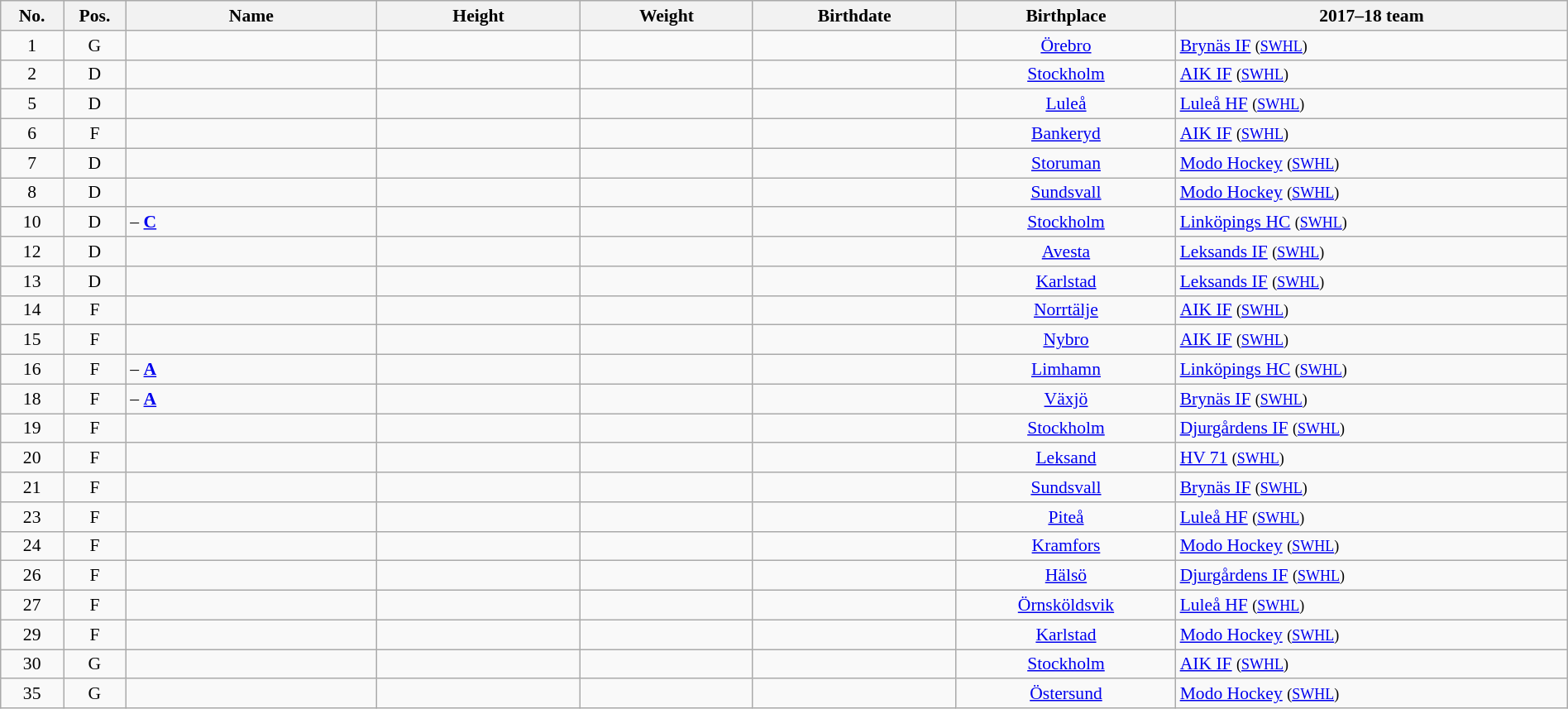<table width="100%" class="wikitable sortable" style="font-size: 90%; text-align: center;">
<tr>
<th style="width:  4%;">No.</th>
<th style="width:  4%;">Pos.</th>
<th style="width: 16%;">Name</th>
<th style="width: 13%;">Height</th>
<th style="width: 11%;">Weight</th>
<th style="width: 13%;">Birthdate</th>
<th style="width: 14%;">Birthplace</th>
<th style="width: 25%;">2017–18 team</th>
</tr>
<tr>
<td>1</td>
<td>G</td>
<td style="text-align:left;"></td>
<td></td>
<td></td>
<td style="text-align:right;"></td>
<td><a href='#'>Örebro</a></td>
<td style="text-align:left;"> <a href='#'>Brynäs IF</a> <small>(<a href='#'>SWHL</a>)</small></td>
</tr>
<tr>
<td>2</td>
<td>D</td>
<td style="text-align:left;"></td>
<td></td>
<td></td>
<td style="text-align:right;"></td>
<td><a href='#'>Stockholm</a></td>
<td style="text-align:left;"> <a href='#'>AIK IF</a> <small>(<a href='#'>SWHL</a>)</small></td>
</tr>
<tr>
<td>5</td>
<td>D</td>
<td style="text-align:left;"></td>
<td></td>
<td></td>
<td style="text-align:right;"></td>
<td><a href='#'>Luleå</a></td>
<td style="text-align:left;"> <a href='#'>Luleå HF</a> <small>(<a href='#'>SWHL</a>)</small></td>
</tr>
<tr>
<td>6</td>
<td>F</td>
<td style="text-align:left;"></td>
<td></td>
<td></td>
<td style="text-align:right;"></td>
<td><a href='#'>Bankeryd</a></td>
<td style="text-align:left;"> <a href='#'>AIK IF</a> <small>(<a href='#'>SWHL</a>)</small></td>
</tr>
<tr>
<td>7</td>
<td>D</td>
<td style="text-align:left;"></td>
<td></td>
<td></td>
<td style="text-align:right;"></td>
<td><a href='#'>Storuman</a></td>
<td style="text-align:left;"> <a href='#'>Modo Hockey</a> <small>(<a href='#'>SWHL</a>)</small></td>
</tr>
<tr>
<td>8</td>
<td>D</td>
<td style="text-align:left;"></td>
<td></td>
<td></td>
<td style="text-align:right;"></td>
<td><a href='#'>Sundsvall</a></td>
<td style="text-align:left;"> <a href='#'>Modo Hockey</a> <small>(<a href='#'>SWHL</a>)</small></td>
</tr>
<tr>
<td>10</td>
<td>D</td>
<td style="text-align:left;"> – <strong><a href='#'>C</a></strong></td>
<td></td>
<td></td>
<td style="text-align:right;"></td>
<td><a href='#'>Stockholm</a></td>
<td style="text-align:left;"> <a href='#'>Linköpings HC</a> <small>(<a href='#'>SWHL</a>)</small></td>
</tr>
<tr>
<td>12</td>
<td>D</td>
<td style="text-align:left;"></td>
<td></td>
<td></td>
<td style="text-align:right;"></td>
<td><a href='#'>Avesta</a></td>
<td style="text-align:left;"> <a href='#'>Leksands IF</a> <small>(<a href='#'>SWHL</a>)</small></td>
</tr>
<tr>
<td>13</td>
<td>D</td>
<td style="text-align:left;"></td>
<td></td>
<td></td>
<td style="text-align:right;"></td>
<td><a href='#'>Karlstad</a></td>
<td style="text-align:left;"> <a href='#'>Leksands IF</a> <small>(<a href='#'>SWHL</a>)</small></td>
</tr>
<tr>
<td>14</td>
<td>F</td>
<td style="text-align:left;"></td>
<td></td>
<td></td>
<td style="text-align:right;"></td>
<td><a href='#'>Norrtälje</a></td>
<td style="text-align:left;"> <a href='#'>AIK IF</a> <small>(<a href='#'>SWHL</a>)</small></td>
</tr>
<tr>
<td>15</td>
<td>F</td>
<td style="text-align:left;"></td>
<td></td>
<td></td>
<td style="text-align:right;"></td>
<td><a href='#'>Nybro</a></td>
<td style="text-align:left;"> <a href='#'>AIK IF</a> <small>(<a href='#'>SWHL</a>)</small></td>
</tr>
<tr>
<td>16</td>
<td>F</td>
<td style="text-align:left;"> – <strong><a href='#'>A</a></strong></td>
<td></td>
<td></td>
<td style="text-align:right;"></td>
<td><a href='#'>Limhamn</a></td>
<td style="text-align:left;"> <a href='#'>Linköpings HC</a> <small>(<a href='#'>SWHL</a>)</small></td>
</tr>
<tr>
<td>18</td>
<td>F</td>
<td style="text-align:left;"> – <strong><a href='#'>A</a></strong></td>
<td></td>
<td></td>
<td style="text-align:right;"></td>
<td><a href='#'>Växjö</a></td>
<td style="text-align:left;"> <a href='#'>Brynäs IF</a> <small>(<a href='#'>SWHL</a>)</small></td>
</tr>
<tr>
<td>19</td>
<td>F</td>
<td style="text-align:left;"></td>
<td></td>
<td></td>
<td style="text-align:right;"></td>
<td><a href='#'>Stockholm</a></td>
<td style="text-align:left;"> <a href='#'>Djurgårdens IF</a> <small>(<a href='#'>SWHL</a>)</small></td>
</tr>
<tr>
<td>20</td>
<td>F</td>
<td style="text-align:left;"></td>
<td></td>
<td></td>
<td style="text-align:right;"></td>
<td><a href='#'>Leksand</a></td>
<td style="text-align:left;"> <a href='#'>HV 71</a> <small>(<a href='#'>SWHL</a>)</small></td>
</tr>
<tr>
<td>21</td>
<td>F</td>
<td style="text-align:left;"></td>
<td></td>
<td></td>
<td style="text-align:right;"></td>
<td><a href='#'>Sundsvall</a></td>
<td style="text-align:left;"> <a href='#'>Brynäs IF</a> <small>(<a href='#'>SWHL</a>)</small></td>
</tr>
<tr>
<td>23</td>
<td>F</td>
<td style="text-align:left;"></td>
<td></td>
<td></td>
<td style="text-align:right;"></td>
<td><a href='#'>Piteå</a></td>
<td style="text-align:left;"> <a href='#'>Luleå HF</a> <small>(<a href='#'>SWHL</a>)</small></td>
</tr>
<tr>
<td>24</td>
<td>F</td>
<td style="text-align:left;"></td>
<td></td>
<td></td>
<td style="text-align:right;"></td>
<td><a href='#'>Kramfors</a></td>
<td style="text-align:left;"> <a href='#'>Modo Hockey</a> <small>(<a href='#'>SWHL</a>)</small></td>
</tr>
<tr>
<td>26</td>
<td>F</td>
<td style="text-align:left;"></td>
<td></td>
<td></td>
<td style="text-align:right;"></td>
<td><a href='#'>Hälsö</a></td>
<td style="text-align:left;"> <a href='#'>Djurgårdens IF</a> <small>(<a href='#'>SWHL</a>)</small></td>
</tr>
<tr>
<td>27</td>
<td>F</td>
<td style="text-align:left;"></td>
<td></td>
<td></td>
<td style="text-align:right;"></td>
<td><a href='#'>Örnsköldsvik</a></td>
<td style="text-align:left;"> <a href='#'>Luleå HF</a> <small>(<a href='#'>SWHL</a>)</small></td>
</tr>
<tr>
<td>29</td>
<td>F</td>
<td style="text-align:left;"></td>
<td></td>
<td></td>
<td style="text-align:right;"></td>
<td><a href='#'>Karlstad</a></td>
<td style="text-align:left;"> <a href='#'>Modo Hockey</a> <small>(<a href='#'>SWHL</a>)</small></td>
</tr>
<tr>
<td>30</td>
<td>G</td>
<td style="text-align:left;"></td>
<td></td>
<td></td>
<td style="text-align:right;"></td>
<td><a href='#'>Stockholm</a></td>
<td style="text-align:left;"> <a href='#'>AIK IF</a> <small>(<a href='#'>SWHL</a>)</small></td>
</tr>
<tr>
<td>35</td>
<td>G</td>
<td style="text-align:left;"></td>
<td></td>
<td></td>
<td style="text-align:right;"></td>
<td><a href='#'>Östersund</a></td>
<td style="text-align:left;"> <a href='#'>Modo Hockey</a> <small>(<a href='#'>SWHL</a>)</small></td>
</tr>
</table>
